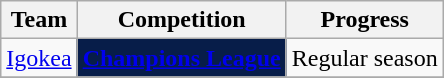<table class="wikitable sortable">
<tr>
<th>Team</th>
<th>Competition</th>
<th>Progress</th>
</tr>
<tr>
<td><a href='#'>Igokea</a></td>
<td style="background-color:#071D49;color:#D0D3D4;text-align:center"><strong><span><a href='#'>Champions League</a></span></strong></td>
<td>Regular season</td>
</tr>
<tr>
</tr>
</table>
